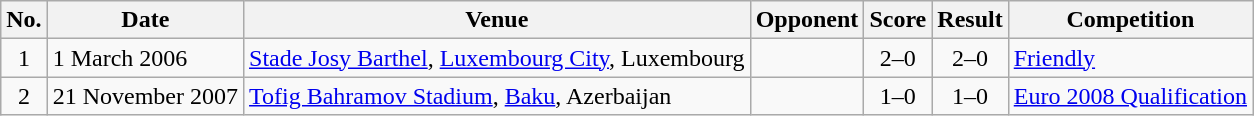<table class="wikitable sortable">
<tr>
<th scope="col">No.</th>
<th scope="col">Date</th>
<th scope="col">Venue</th>
<th scope="col">Opponent</th>
<th scope="col">Score</th>
<th scope="col">Result</th>
<th scope="col">Competition</th>
</tr>
<tr>
<td align="center">1</td>
<td>1 March 2006</td>
<td><a href='#'>Stade Josy Barthel</a>, <a href='#'>Luxembourg City</a>, Luxembourg</td>
<td></td>
<td align="center">2–0</td>
<td align="center">2–0</td>
<td><a href='#'>Friendly</a></td>
</tr>
<tr>
<td align="center">2</td>
<td>21 November 2007</td>
<td><a href='#'>Tofig Bahramov Stadium</a>, <a href='#'>Baku</a>, Azerbaijan</td>
<td></td>
<td align="center">1–0</td>
<td align="center">1–0</td>
<td><a href='#'>Euro 2008 Qualification</a></td>
</tr>
</table>
